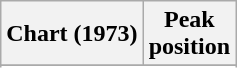<table class="wikitable sortable plainrowheaders" style="text-align:center">
<tr>
<th scope="col">Chart (1973)</th>
<th scope="col">Peak<br>position</th>
</tr>
<tr>
</tr>
<tr>
</tr>
</table>
